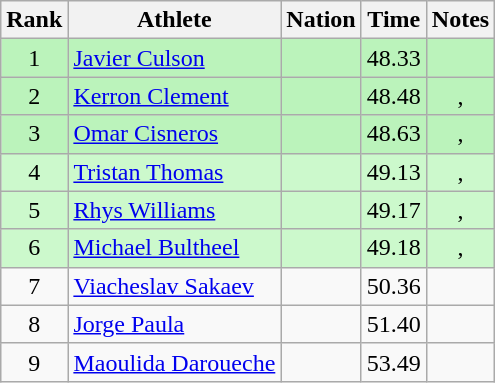<table class="wikitable sortable" style="text-align:center">
<tr>
<th>Rank</th>
<th>Athlete</th>
<th>Nation</th>
<th>Time</th>
<th>Notes</th>
</tr>
<tr bgcolor=#bbf3bb>
<td>1</td>
<td align=left><a href='#'>Javier Culson</a></td>
<td align=left></td>
<td>48.33</td>
<td></td>
</tr>
<tr bgcolor=#bbf3bb>
<td>2</td>
<td align=left><a href='#'>Kerron Clement</a></td>
<td align=left></td>
<td>48.48</td>
<td>, </td>
</tr>
<tr bgcolor=#bbf3bb>
<td>3</td>
<td align=left><a href='#'>Omar Cisneros</a></td>
<td align=left></td>
<td>48.63</td>
<td>, </td>
</tr>
<tr bgcolor=#ccf9cc>
<td>4</td>
<td align=left><a href='#'>Tristan Thomas</a></td>
<td align=left></td>
<td>49.13</td>
<td>, </td>
</tr>
<tr bgcolor=#ccf9cc>
<td>5</td>
<td align=left><a href='#'>Rhys Williams</a></td>
<td align=left></td>
<td>49.17</td>
<td>, </td>
</tr>
<tr bgcolor=#ccf9cc>
<td>6</td>
<td align=left><a href='#'>Michael Bultheel</a></td>
<td align=left></td>
<td>49.18</td>
<td>, </td>
</tr>
<tr>
<td>7</td>
<td align=left><a href='#'>Viacheslav Sakaev</a></td>
<td align=left></td>
<td>50.36</td>
<td></td>
</tr>
<tr>
<td>8</td>
<td align=left><a href='#'>Jorge Paula</a></td>
<td align=left></td>
<td>51.40</td>
<td></td>
</tr>
<tr>
<td>9</td>
<td align=left><a href='#'>Maoulida Daroueche</a></td>
<td align=left></td>
<td>53.49</td>
<td></td>
</tr>
</table>
